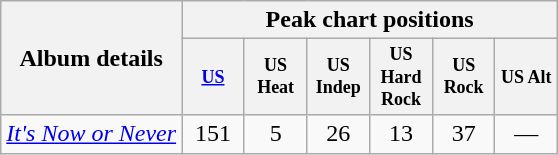<table class="wikitable" style="text-align:center;">
<tr>
<th rowspan="2">Album details</th>
<th colspan="19">Peak chart positions</th>
</tr>
<tr>
<th style="width:3em;font-size:75%"><a href='#'>US</a></th>
<th style="width:3em;font-size:75%">US Heat</th>
<th style="width:3em;font-size:75%">US Indep</th>
<th style="width:3em;font-size:75%">US Hard Rock</th>
<th style="width:3em;font-size:75%">US Rock</th>
<th style="width:3em;font-size:75%">US Alt</th>
</tr>
<tr>
<td align=left><em><a href='#'>It's Now or Never</a></em><br></td>
<td>151</td>
<td>5</td>
<td>26</td>
<td>13</td>
<td>37</td>
<td>—</td>
</tr>
</table>
